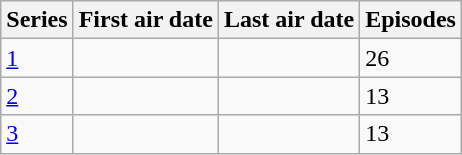<table class="wikitable">
<tr>
<th>Series</th>
<th>First air date</th>
<th>Last air date</th>
<th>Episodes</th>
</tr>
<tr>
<td><a href='#'>1</a></td>
<td></td>
<td></td>
<td>26</td>
</tr>
<tr>
<td><a href='#'>2</a></td>
<td></td>
<td></td>
<td>13</td>
</tr>
<tr>
<td><a href='#'>3</a></td>
<td></td>
<td></td>
<td>13</td>
</tr>
</table>
